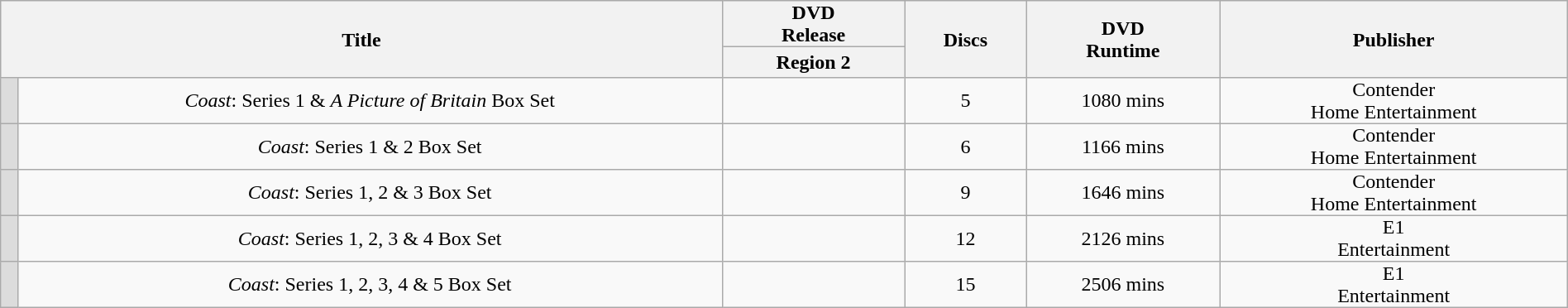<table class="wikitable" style="text-align: center;" style="background: #FFFFFF;" width="100%">
<tr>
<th style="padding: 0px 8px" rowspan="2" colspan="2">Title</th>
<th style="padding: 0px 8px">DVD<br>Release</th>
<th style="padding: 0px 8px" rowspan="2">Discs</th>
<th style="padding: 0px 8px" rowspan="2">DVD<br>Runtime</th>
<th style="padding: 0px 8px" rowspan="2">Publisher</th>
</tr>
<tr>
<th style="width: 140px">Region 2</th>
</tr>
<tr>
<td bgcolor="#DCDCDC"></td>
<td><em>Coast</em>: Series 1 & <em>A Picture of Britain</em> Box Set</td>
<td style="padding: 0px 8px"></td>
<td style="padding: 0px 8px" align="center">5</td>
<td style="padding: 0px 8px" align="center">1080 mins</td>
<td style="padding: 0px 8px" align="center">Contender<br>Home Entertainment</td>
</tr>
<tr>
<td bgcolor="#DCDCDC"></td>
<td><em>Coast</em>: Series 1 & 2 Box Set</td>
<td style="padding: 0px 8px"></td>
<td style="padding: 0px 8px" align="center">6</td>
<td style="padding: 0px 8px" align="center">1166 mins</td>
<td style="padding: 0px 8px" align="center">Contender<br>Home Entertainment</td>
</tr>
<tr>
<td bgcolor="#DCDCDC"></td>
<td><em>Coast</em>: Series 1, 2 & 3 Box Set</td>
<td style="padding: 0px 8px"></td>
<td style="padding: 0px 8px" align="center">9</td>
<td style="padding: 0px 8px" align="center">1646 mins</td>
<td style="padding: 0px 8px" align="center">Contender<br>Home Entertainment</td>
</tr>
<tr>
<td bgcolor="#DCDCDC"></td>
<td><em>Coast</em>: Series 1, 2, 3 & 4 Box Set</td>
<td style="padding: 0px 8px"></td>
<td style="padding: 0px 8px" align="center">12</td>
<td style="padding: 0px 8px" align="center">2126 mins</td>
<td style="padding: 0px 8px" align="center">E1<br>Entertainment</td>
</tr>
<tr>
<td bgcolor="#DCDCDC"></td>
<td><em>Coast</em>: Series 1, 2, 3, 4 & 5 Box Set</td>
<td style="padding: 0px 8px"></td>
<td style="padding: 0px 8px" align="center">15</td>
<td style="padding: 0px 8px" align="center">2506 mins</td>
<td style="padding: 0px 8px" align="center">E1<br>Entertainment</td>
</tr>
</table>
